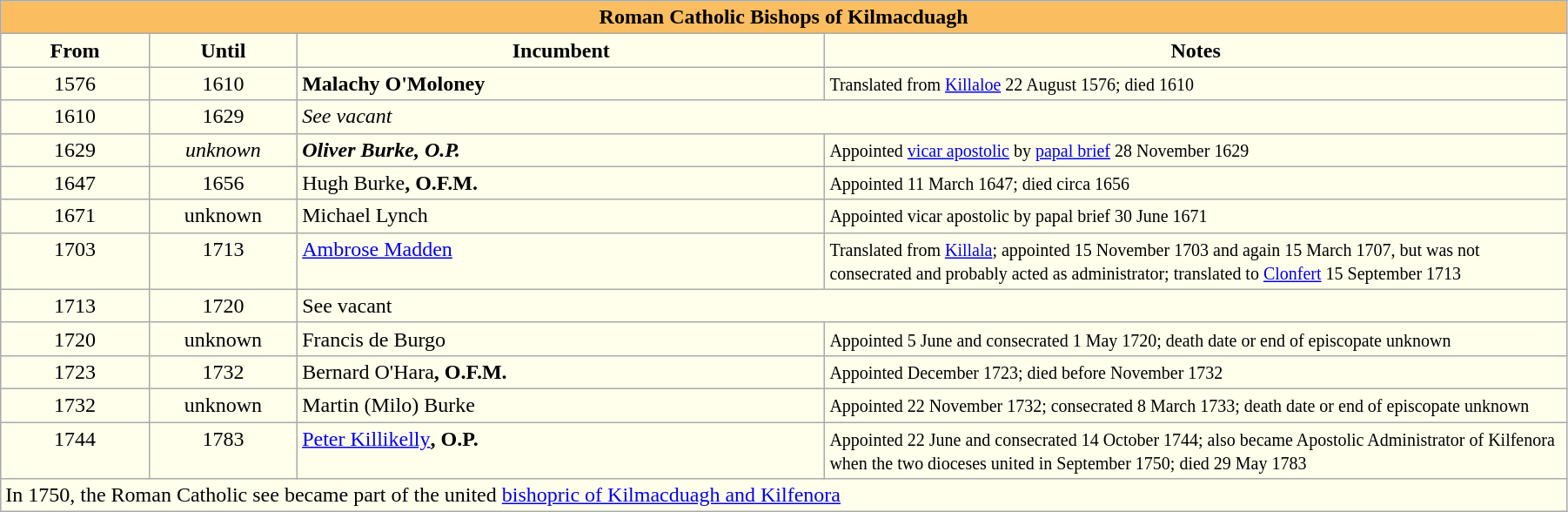<table class="wikitable" style="width:95%">
<tr>
<th style="background-color:#FABE60" colspan="4">Roman Catholic Bishops of Kilmacduagh </th>
</tr>
<tr align=left>
<th style="background-color:#ffffec" width="9%">From</th>
<th style="background-color:#ffffec" width="9%">Until</th>
<th style="background-color:#ffffec" width="32%">Incumbent</th>
<th style="background-color:#ffffec" width="45%">Notes</th>
</tr>
<tr valign=top bgcolor="#ffffec">
<td align=center>1576</td>
<td align=center>1610</td>
<td><strong>Malachy O'Moloney</strong></td>
<td><small>Translated from <a href='#'>Killaloe</a> 22 August 1576; died 1610</small></td>
</tr>
<tr valign=top bgcolor="#ffffec">
<td align=center>1610</td>
<td align=center>1629</td>
<td colspan=2><em>See vacant</em></td>
</tr>
<tr valign=top bgcolor="#ffffec">
<td align=center>1629</td>
<td align=center><em>unknown</em></td>
<td><strong><em>Oliver Burke<strong>, O.P.<em></td>
<td><small>Appointed <a href='#'>vicar apostolic</a> by <a href='#'>papal brief</a> 28 November 1629</small></td>
</tr>
<tr valign=top bgcolor="#ffffec">
<td align=center>1647</td>
<td align=center>1656</td>
<td></strong>Hugh Burke<strong>, O.F.M.</td>
<td><small>Appointed 11 March 1647; died circa 1656</small></td>
</tr>
<tr valign=top bgcolor="#ffffec">
<td align=center>1671</td>
<td align=center></em>unknown<em></td>
<td></em></strong>Michael Lynch<strong><em></td>
<td><small>Appointed vicar apostolic by papal brief 30 June 1671</small></td>
</tr>
<tr valign=top bgcolor="#ffffec">
<td align=center>1703</td>
<td align=center>1713</td>
<td></em></strong><a href='#'>Ambrose Madden</a><strong><em></td>
<td><small>Translated from <a href='#'>Killala</a>; appointed 15 November 1703 and again 15 March 1707, but was not consecrated and probably acted as administrator; translated to <a href='#'>Clonfert</a> 15 September 1713</small></td>
</tr>
<tr valign=top bgcolor="#ffffec">
<td align=center>1713</td>
<td align=center>1720</td>
<td colspan=2></em>See vacant<em></td>
</tr>
<tr valign=top bgcolor="#ffffec">
<td align=center>1720</td>
<td align=center></em>unknown<em></td>
<td></strong>Francis de Burgo<strong></td>
<td><small>Appointed 5 June and consecrated 1 May 1720; death date or end of episcopate unknown</small></td>
</tr>
<tr valign=top bgcolor="#ffffec">
<td align=center>1723</td>
<td align=center>1732</td>
<td></strong>Bernard O'Hara<strong>, O.F.M.</td>
<td><small>Appointed December 1723; died before November 1732</small></td>
</tr>
<tr valign=top bgcolor="#ffffec">
<td align=center>1732</td>
<td align=center></em>unknown<em></td>
<td></strong>Martin (Milo) Burke<strong></td>
<td><small>Appointed 22 November 1732; consecrated 8 March 1733; death date or end of episcopate unknown</small></td>
</tr>
<tr valign=top bgcolor="#ffffec">
<td align=center>1744</td>
<td align=center>1783</td>
<td></strong><a href='#'>Peter Killikelly</a><strong>, O.P.</td>
<td><small>Appointed 22 June and consecrated 14 October 1744; also became Apostolic Administrator of Kilfenora when the two dioceses united in September 1750; died 29 May 1783</small></td>
</tr>
<tr valign=top bgcolor="#ffffec">
<td colspan=4>In 1750, the Roman Catholic see became part of the united <a href='#'>bishopric of Kilmacduagh and Kilfenora</a></td>
</tr>
</table>
